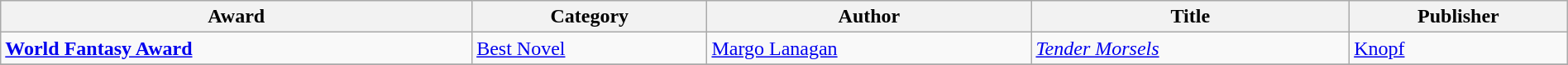<table class="wikitable" width=100%>
<tr>
<th>Award</th>
<th>Category</th>
<th>Author</th>
<th>Title</th>
<th>Publisher</th>
</tr>
<tr>
<td><strong><a href='#'>World Fantasy Award</a></strong></td>
<td><a href='#'>Best Novel</a></td>
<td><a href='#'>Margo Lanagan</a></td>
<td><em><a href='#'>Tender Morsels</a></em></td>
<td><a href='#'>Knopf</a></td>
</tr>
<tr>
</tr>
</table>
